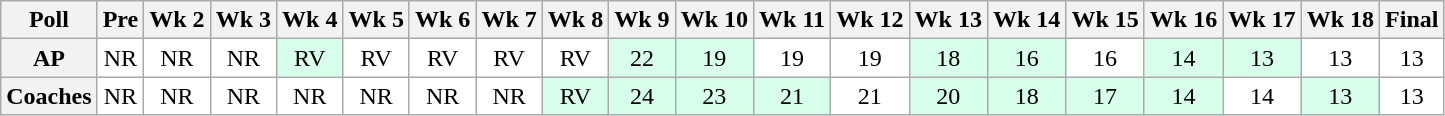<table class="wikitable" style="white-space:nowrap;">
<tr>
<th>Poll</th>
<th>Pre</th>
<th>Wk 2</th>
<th>Wk 3</th>
<th>Wk 4</th>
<th>Wk 5</th>
<th>Wk 6</th>
<th>Wk 7</th>
<th>Wk 8</th>
<th>Wk 9</th>
<th>Wk 10</th>
<th>Wk 11</th>
<th>Wk 12</th>
<th>Wk 13</th>
<th>Wk 14</th>
<th>Wk 15</th>
<th>Wk 16</th>
<th>Wk 17</th>
<th>Wk 18</th>
<th>Final</th>
</tr>
<tr style="text-align:center;">
<th>AP</th>
<td style="background:#FFF;">NR</td>
<td style="background:#FFF;">NR</td>
<td style="background:#FFF;">NR</td>
<td style="background:#D8FFEB;">RV</td>
<td style="background:#FFF;">RV</td>
<td style="background:#FFF;">RV</td>
<td style="background:#FFF;">RV</td>
<td style="background:#FFF;">RV</td>
<td style="background:#D8FFEB;">22</td>
<td style="background:#D8FFEB;">19</td>
<td style="background:#FFF;">19</td>
<td style="background:#FFF;">19</td>
<td style="background:#D8FFEB;">18</td>
<td style="background:#D8FFEB;">16</td>
<td style="background:#FFF;">16</td>
<td style="background:#D8FFEB;">14</td>
<td style="background:#D8FFEB;">13</td>
<td style="background:#FFF;">13</td>
<td style="background:#FFF;">13</td>
</tr>
<tr style="text-align:center;">
<th>Coaches</th>
<td style="background:#FFF;">NR</td>
<td style="background:#FFF;">NR</td>
<td style="background:#FFF;">NR</td>
<td style="background:#FFF;">NR</td>
<td style="background:#FFF;">NR</td>
<td style="background:#FFF;">NR</td>
<td style="background:#FFF;">NR</td>
<td style="background:#D8FFEB;">RV</td>
<td style="background:#D8FFEB;">24</td>
<td style="background:#D8FFEB;">23</td>
<td style="background:#D8FFEB;">21</td>
<td style="background:#FFF;">21</td>
<td style="background:#D8FFEB;">20</td>
<td style="background:#D8FFEB;">18</td>
<td style="background:#D8FFEB;">17</td>
<td style="background:#D8FFEB;">14</td>
<td style="background:#FFF;">14</td>
<td style="background:#D8FFEB;">13</td>
<td style="background:#FFF;">13</td>
</tr>
</table>
